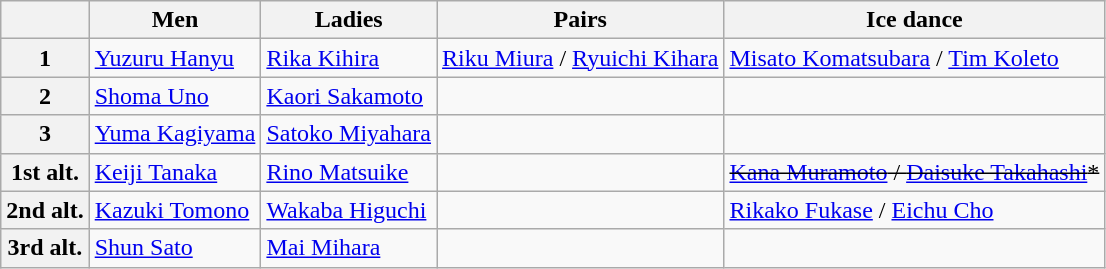<table class="wikitable">
<tr>
<th></th>
<th>Men</th>
<th>Ladies</th>
<th>Pairs</th>
<th>Ice dance</th>
</tr>
<tr>
<th>1</th>
<td><a href='#'>Yuzuru Hanyu</a></td>
<td><a href='#'>Rika Kihira</a></td>
<td><a href='#'>Riku Miura</a> / <a href='#'>Ryuichi Kihara</a></td>
<td><a href='#'>Misato Komatsubara</a> / <a href='#'>Tim Koleto</a></td>
</tr>
<tr>
<th>2</th>
<td><a href='#'>Shoma Uno</a></td>
<td><a href='#'>Kaori Sakamoto</a></td>
<td></td>
<td></td>
</tr>
<tr>
<th>3</th>
<td><a href='#'>Yuma Kagiyama</a></td>
<td><a href='#'>Satoko Miyahara</a></td>
<td></td>
<td></td>
</tr>
<tr>
<th>1st alt.</th>
<td><a href='#'>Keiji Tanaka</a></td>
<td><a href='#'>Rino Matsuike</a></td>
<td></td>
<td><s><a href='#'>Kana Muramoto</a> / <a href='#'>Daisuke Takahashi</a>*</s></td>
</tr>
<tr>
<th>2nd alt.</th>
<td><a href='#'>Kazuki Tomono</a></td>
<td><a href='#'>Wakaba Higuchi</a></td>
<td></td>
<td><a href='#'>Rikako Fukase</a> / <a href='#'>Eichu Cho</a></td>
</tr>
<tr>
<th>3rd alt.</th>
<td><a href='#'>Shun Sato</a></td>
<td><a href='#'>Mai Mihara</a></td>
<td></td>
<td></td>
</tr>
</table>
